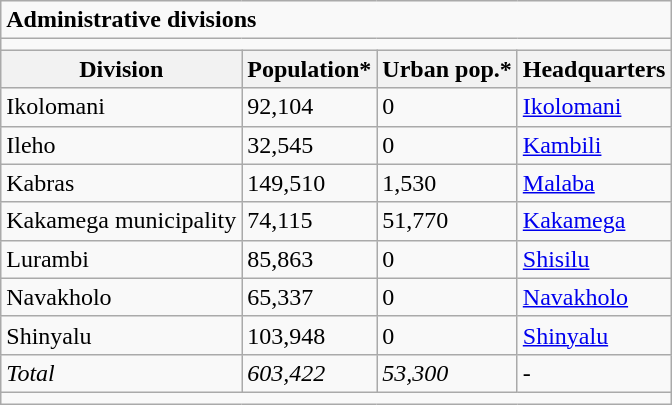<table class="wikitable">
<tr>
<td colspan="4"><strong>Administrative divisions</strong></td>
</tr>
<tr>
<td colspan="4"></td>
</tr>
<tr>
<th>Division</th>
<th>Population*</th>
<th>Urban pop.*</th>
<th>Headquarters</th>
</tr>
<tr>
<td>Ikolomani</td>
<td>92,104</td>
<td>0</td>
<td><a href='#'>Ikolomani</a></td>
</tr>
<tr>
<td>Ileho</td>
<td>32,545</td>
<td>0</td>
<td><a href='#'>Kambili</a></td>
</tr>
<tr>
<td>Kabras</td>
<td>149,510</td>
<td>1,530</td>
<td><a href='#'>Malaba</a></td>
</tr>
<tr>
<td>Kakamega municipality</td>
<td>74,115</td>
<td>51,770</td>
<td><a href='#'>Kakamega</a></td>
</tr>
<tr>
<td>Lurambi</td>
<td>85,863</td>
<td>0</td>
<td><a href='#'>Shisilu</a></td>
</tr>
<tr>
<td>Navakholo</td>
<td>65,337</td>
<td>0</td>
<td><a href='#'>Navakholo</a></td>
</tr>
<tr>
<td>Shinyalu</td>
<td>103,948</td>
<td>0</td>
<td><a href='#'>Shinyalu</a></td>
</tr>
<tr>
<td><em>Total</em></td>
<td><em>603,422</em></td>
<td><em>53,300</em></td>
<td>-</td>
</tr>
<tr>
<td colspan="4"></td>
</tr>
</table>
